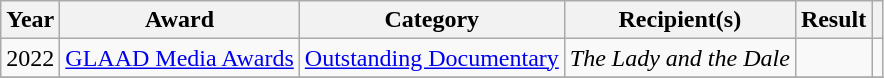<table class="wikitable plainrowheaders sortable">
<tr>
<th scope="col">Year</th>
<th scope="col">Award</th>
<th scope="col">Category</th>
<th scope="col">Recipient(s)</th>
<th scope="col">Result</th>
<th scope="col" class="unsortable"></th>
</tr>
<tr>
<td>2022</td>
<td><a href='#'>GLAAD Media Awards</a></td>
<td><a href='#'>Outstanding Documentary</a></td>
<td><em>The Lady and the Dale</em></td>
<td></td>
<td></td>
</tr>
<tr>
</tr>
</table>
